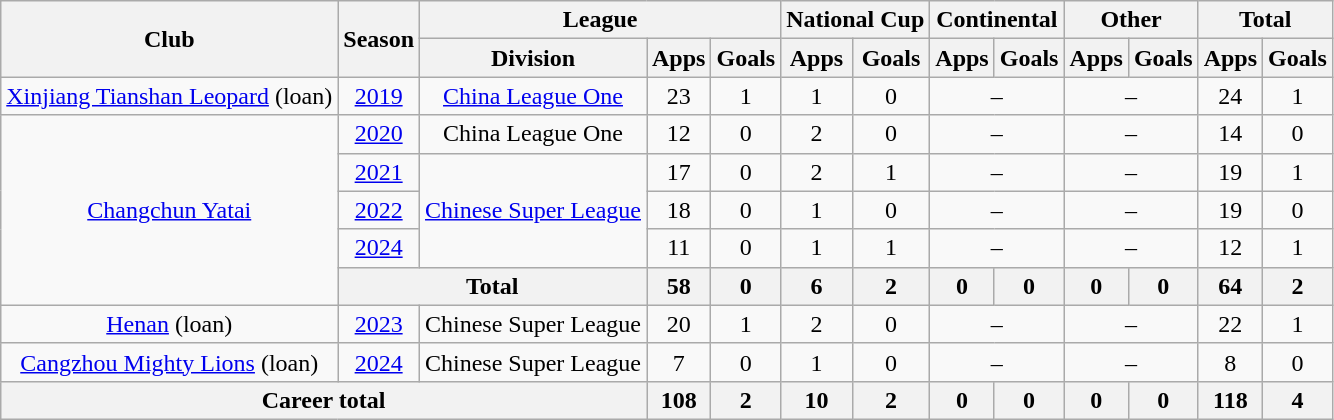<table class="wikitable" style="text-align: center">
<tr>
<th rowspan="2">Club</th>
<th rowspan="2">Season</th>
<th colspan="3">League</th>
<th colspan="2">National Cup</th>
<th colspan="2">Continental</th>
<th colspan="2">Other</th>
<th colspan="2">Total</th>
</tr>
<tr>
<th>Division</th>
<th>Apps</th>
<th>Goals</th>
<th>Apps</th>
<th>Goals</th>
<th>Apps</th>
<th>Goals</th>
<th>Apps</th>
<th>Goals</th>
<th>Apps</th>
<th>Goals</th>
</tr>
<tr>
<td><a href='#'>Xinjiang Tianshan Leopard</a> (loan)</td>
<td><a href='#'>2019</a></td>
<td><a href='#'>China League One</a></td>
<td>23</td>
<td>1</td>
<td>1</td>
<td>0</td>
<td colspan="2">–</td>
<td colspan="2">–</td>
<td>24</td>
<td>1</td>
</tr>
<tr>
<td rowspan=5><a href='#'>Changchun Yatai</a></td>
<td><a href='#'>2020</a></td>
<td>China League One</td>
<td>12</td>
<td>0</td>
<td>2</td>
<td>0</td>
<td colspan="2">–</td>
<td colspan="2">–</td>
<td>14</td>
<td>0</td>
</tr>
<tr>
<td><a href='#'>2021</a></td>
<td rowspan=3><a href='#'>Chinese Super League</a></td>
<td>17</td>
<td>0</td>
<td>2</td>
<td>1</td>
<td colspan="2">–</td>
<td colspan="2">–</td>
<td>19</td>
<td>1</td>
</tr>
<tr>
<td><a href='#'>2022</a></td>
<td>18</td>
<td>0</td>
<td>1</td>
<td>0</td>
<td colspan="2">–</td>
<td colspan="2">–</td>
<td>19</td>
<td>0</td>
</tr>
<tr>
<td><a href='#'>2024</a></td>
<td>11</td>
<td>0</td>
<td>1</td>
<td>1</td>
<td colspan="2">–</td>
<td colspan="2">–</td>
<td>12</td>
<td>1</td>
</tr>
<tr>
<th colspan=2>Total</th>
<th>58</th>
<th>0</th>
<th>6</th>
<th>2</th>
<th>0</th>
<th>0</th>
<th>0</th>
<th>0</th>
<th>64</th>
<th>2</th>
</tr>
<tr>
<td><a href='#'>Henan</a> (loan)</td>
<td><a href='#'>2023</a></td>
<td>Chinese Super League</td>
<td>20</td>
<td>1</td>
<td>2</td>
<td>0</td>
<td colspan="2">–</td>
<td colspan="2">–</td>
<td>22</td>
<td>1</td>
</tr>
<tr>
<td><a href='#'>Cangzhou Mighty Lions</a> (loan)</td>
<td><a href='#'>2024</a></td>
<td>Chinese Super League</td>
<td>7</td>
<td>0</td>
<td>1</td>
<td>0</td>
<td colspan="2">–</td>
<td colspan="2">–</td>
<td>8</td>
<td>0</td>
</tr>
<tr>
<th colspan="3">Career total</th>
<th>108</th>
<th>2</th>
<th>10</th>
<th>2</th>
<th>0</th>
<th>0</th>
<th>0</th>
<th>0</th>
<th>118</th>
<th>4</th>
</tr>
</table>
